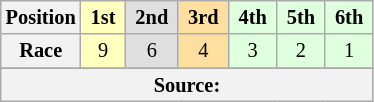<table class="wikitable" style="font-size: 85%; text-align:center">
<tr>
<th>Position</th>
<th style="background-color:#ffffbf"> 1st </th>
<th style="background-color:#dfdfdf"> 2nd </th>
<th style="background-color:#ffdf9f"> 3rd </th>
<th style="background-color:#dfffdf"> 4th </th>
<th style="background-color:#dfffdf"> 5th </th>
<th style="background-color:#dfffdf"> 6th </th>
</tr>
<tr>
<th>Race</th>
<td style="background-color:#ffffbf">9</td>
<td style="background-color:#dfdfdf">6</td>
<td style="background-color:#ffdf9f">4</td>
<td style="background-color:#dfffdf">3</td>
<td style="background-color:#dfffdf">2</td>
<td style="background-color:#dfffdf">1</td>
</tr>
<tr>
</tr>
<tr class="sortbottom">
<th colspan="7">Source:</th>
</tr>
</table>
